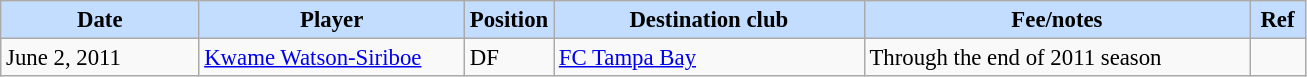<table class="wikitable" style="text-align:left; font-size:95%;">
<tr>
<th style="background:#c2ddff; width:125px;">Date</th>
<th style="background:#c2ddff; width:170px;">Player</th>
<th style="background:#c2ddff; width:50px;">Position</th>
<th style="background:#c2ddff; width:200px;">Destination club</th>
<th style="background:#c2ddff; width:250px;">Fee/notes</th>
<th style="background:#c2ddff; width:30px;">Ref</th>
</tr>
<tr>
<td>June 2, 2011</td>
<td> <a href='#'>Kwame Watson-Siriboe</a></td>
<td>DF</td>
<td> <a href='#'>FC Tampa Bay</a></td>
<td>Through the end of 2011 season</td>
<td></td>
</tr>
</table>
